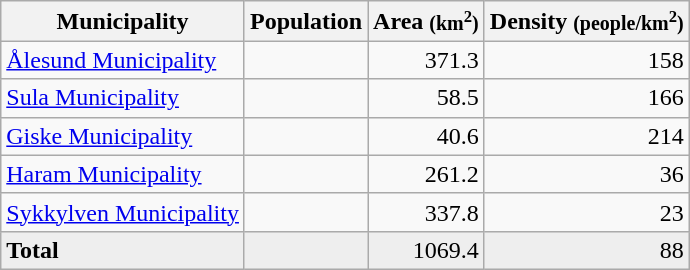<table class="wikitable sortable">
<tr>
<th align=left>Municipality</th>
<th>Population</th>
<th>Area <small>(km<sup>2</sup>)</small></th>
<th>Density <small>(people/km<sup>2</sup>)</small></th>
</tr>
<tr align=right>
<td align=left><a href='#'>Ålesund Municipality</a></td>
<td></td>
<td>371.3</td>
<td>158</td>
</tr>
<tr align=right>
<td align=left><a href='#'>Sula Municipality</a></td>
<td></td>
<td>58.5</td>
<td>166</td>
</tr>
<tr align=right>
<td align=left><a href='#'>Giske Municipality</a></td>
<td></td>
<td>40.6</td>
<td>214</td>
</tr>
<tr align=right>
<td align=left><a href='#'>Haram Municipality</a></td>
<td></td>
<td>261.2</td>
<td>36</td>
</tr>
<tr align=right>
<td align=left><a href='#'>Sykkylven Municipality</a></td>
<td></td>
<td>337.8</td>
<td>23</td>
</tr>
<tr class="sortbottom" align=right bgcolor="EEEEEE">
<td align=left><strong>Total</strong></td>
<td></td>
<td>1069.4</td>
<td>88</td>
</tr>
</table>
